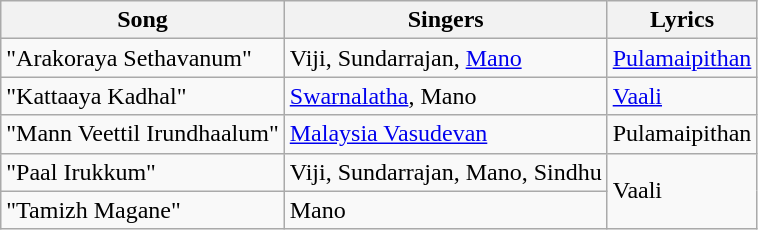<table class="wikitable">
<tr>
<th>Song</th>
<th>Singers</th>
<th>Lyrics</th>
</tr>
<tr>
<td>"Arakoraya Sethavanum"</td>
<td>Viji, Sundarrajan, <a href='#'>Mano</a></td>
<td><a href='#'>Pulamaipithan</a></td>
</tr>
<tr>
<td>"Kattaaya Kadhal"</td>
<td><a href='#'>Swarnalatha</a>, Mano</td>
<td><a href='#'>Vaali</a></td>
</tr>
<tr>
<td>"Mann Veettil Irundhaalum"</td>
<td><a href='#'>Malaysia Vasudevan</a></td>
<td>Pulamaipithan</td>
</tr>
<tr>
<td>"Paal Irukkum"</td>
<td>Viji, Sundarrajan, Mano, Sindhu</td>
<td rowspan=2>Vaali</td>
</tr>
<tr>
<td>"Tamizh Magane"</td>
<td>Mano</td>
</tr>
</table>
